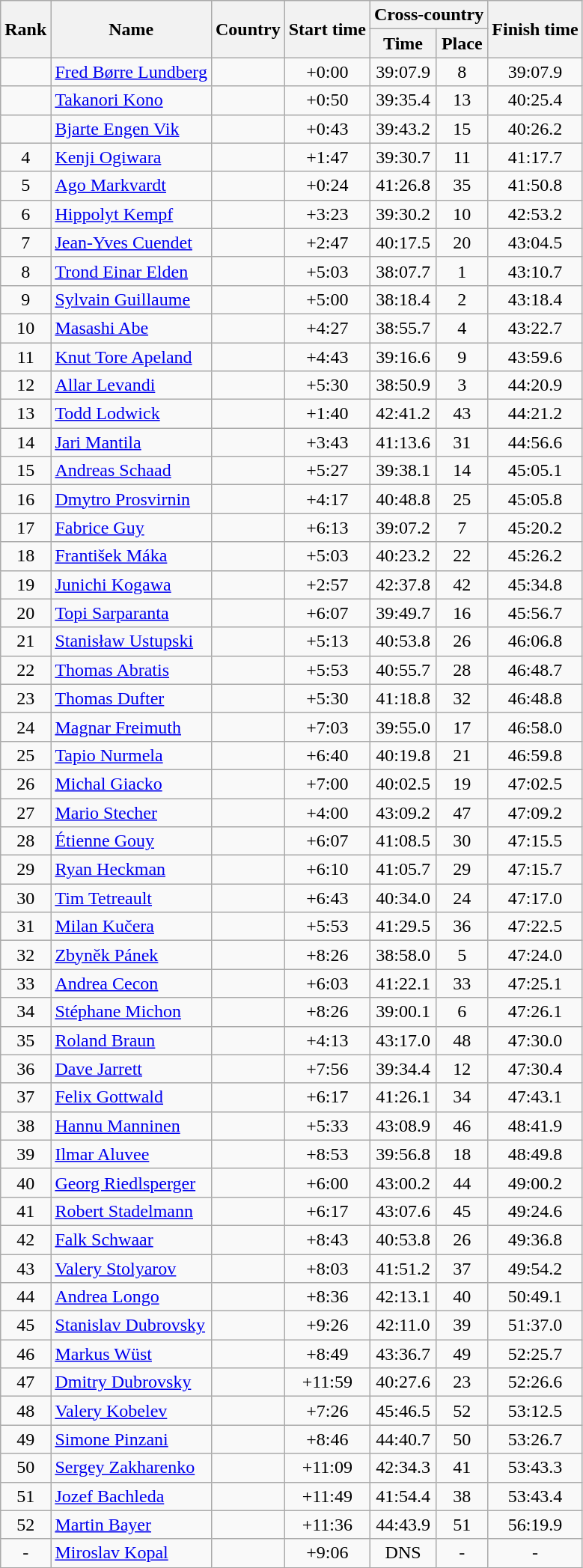<table class="wikitable sortable" style="text-align:center">
<tr>
<th rowspan=2>Rank</th>
<th rowspan=2>Name</th>
<th rowspan=2>Country</th>
<th rowspan=2>Start time</th>
<th colspan=2>Cross-country</th>
<th rowspan=2>Finish time</th>
</tr>
<tr>
<th>Time</th>
<th>Place</th>
</tr>
<tr>
<td></td>
<td align=left><a href='#'>Fred Børre Lundberg</a></td>
<td align=left></td>
<td>+0:00</td>
<td>39:07.9</td>
<td>8</td>
<td>39:07.9</td>
</tr>
<tr>
<td></td>
<td align=left><a href='#'>Takanori Kono</a></td>
<td align=left></td>
<td>+0:50</td>
<td>39:35.4</td>
<td>13</td>
<td>40:25.4</td>
</tr>
<tr>
<td></td>
<td align=left><a href='#'>Bjarte Engen Vik</a></td>
<td align=left></td>
<td>+0:43</td>
<td>39:43.2</td>
<td>15</td>
<td>40:26.2</td>
</tr>
<tr>
<td>4</td>
<td align=left><a href='#'>Kenji Ogiwara</a></td>
<td align=left></td>
<td>+1:47</td>
<td>39:30.7</td>
<td>11</td>
<td>41:17.7</td>
</tr>
<tr>
<td>5</td>
<td align=left><a href='#'>Ago Markvardt</a></td>
<td align=left></td>
<td>+0:24</td>
<td>41:26.8</td>
<td>35</td>
<td>41:50.8</td>
</tr>
<tr>
<td>6</td>
<td align=left><a href='#'>Hippolyt Kempf</a></td>
<td align=left></td>
<td>+3:23</td>
<td>39:30.2</td>
<td>10</td>
<td>42:53.2</td>
</tr>
<tr>
<td>7</td>
<td align=left><a href='#'>Jean-Yves Cuendet</a></td>
<td align=left></td>
<td>+2:47</td>
<td>40:17.5</td>
<td>20</td>
<td>43:04.5</td>
</tr>
<tr>
<td>8</td>
<td align=left><a href='#'>Trond Einar Elden</a></td>
<td align=left></td>
<td>+5:03</td>
<td>38:07.7</td>
<td>1</td>
<td>43:10.7</td>
</tr>
<tr>
<td>9</td>
<td align=left><a href='#'>Sylvain Guillaume</a></td>
<td align=left></td>
<td>+5:00</td>
<td>38:18.4</td>
<td>2</td>
<td>43:18.4</td>
</tr>
<tr>
<td>10</td>
<td align=left><a href='#'>Masashi Abe</a></td>
<td align=left></td>
<td>+4:27</td>
<td>38:55.7</td>
<td>4</td>
<td>43:22.7</td>
</tr>
<tr>
<td>11</td>
<td align=left><a href='#'>Knut Tore Apeland</a></td>
<td align=left></td>
<td>+4:43</td>
<td>39:16.6</td>
<td>9</td>
<td>43:59.6</td>
</tr>
<tr>
<td>12</td>
<td align=left><a href='#'>Allar Levandi</a></td>
<td align=left></td>
<td>+5:30</td>
<td>38:50.9</td>
<td>3</td>
<td>44:20.9</td>
</tr>
<tr>
<td>13</td>
<td align=left><a href='#'>Todd Lodwick</a></td>
<td align=left></td>
<td>+1:40</td>
<td>42:41.2</td>
<td>43</td>
<td>44:21.2</td>
</tr>
<tr>
<td>14</td>
<td align=left><a href='#'>Jari Mantila</a></td>
<td align=left></td>
<td>+3:43</td>
<td>41:13.6</td>
<td>31</td>
<td>44:56.6</td>
</tr>
<tr>
<td>15</td>
<td align=left><a href='#'>Andreas Schaad</a></td>
<td align=left></td>
<td>+5:27</td>
<td>39:38.1</td>
<td>14</td>
<td>45:05.1</td>
</tr>
<tr>
<td>16</td>
<td align=left><a href='#'>Dmytro Prosvirnin</a></td>
<td align=left></td>
<td>+4:17</td>
<td>40:48.8</td>
<td>25</td>
<td>45:05.8</td>
</tr>
<tr>
<td>17</td>
<td align=left><a href='#'>Fabrice Guy</a></td>
<td align=left></td>
<td>+6:13</td>
<td>39:07.2</td>
<td>7</td>
<td>45:20.2</td>
</tr>
<tr>
<td>18</td>
<td align=left><a href='#'>František Máka</a></td>
<td align=left></td>
<td>+5:03</td>
<td>40:23.2</td>
<td>22</td>
<td>45:26.2</td>
</tr>
<tr>
<td>19</td>
<td align=left><a href='#'>Junichi Kogawa</a></td>
<td align=left></td>
<td>+2:57</td>
<td>42:37.8</td>
<td>42</td>
<td>45:34.8</td>
</tr>
<tr>
<td>20</td>
<td align=left><a href='#'>Topi Sarparanta</a></td>
<td align=left></td>
<td>+6:07</td>
<td>39:49.7</td>
<td>16</td>
<td>45:56.7</td>
</tr>
<tr>
<td>21</td>
<td align=left><a href='#'>Stanisław Ustupski</a></td>
<td align=left></td>
<td>+5:13</td>
<td>40:53.8</td>
<td>26</td>
<td>46:06.8</td>
</tr>
<tr>
<td>22</td>
<td align=left><a href='#'>Thomas Abratis</a></td>
<td align=left></td>
<td>+5:53</td>
<td>40:55.7</td>
<td>28</td>
<td>46:48.7</td>
</tr>
<tr>
<td>23</td>
<td align=left><a href='#'>Thomas Dufter</a></td>
<td align=left></td>
<td>+5:30</td>
<td>41:18.8</td>
<td>32</td>
<td>46:48.8</td>
</tr>
<tr>
<td>24</td>
<td align=left><a href='#'>Magnar Freimuth</a></td>
<td align=left></td>
<td>+7:03</td>
<td>39:55.0</td>
<td>17</td>
<td>46:58.0</td>
</tr>
<tr>
<td>25</td>
<td align=left><a href='#'>Tapio Nurmela</a></td>
<td align=left></td>
<td>+6:40</td>
<td>40:19.8</td>
<td>21</td>
<td>46:59.8</td>
</tr>
<tr>
<td>26</td>
<td align=left><a href='#'>Michal Giacko</a></td>
<td align=left></td>
<td>+7:00</td>
<td>40:02.5</td>
<td>19</td>
<td>47:02.5</td>
</tr>
<tr>
<td>27</td>
<td align=left><a href='#'>Mario Stecher</a></td>
<td align=left></td>
<td>+4:00</td>
<td>43:09.2</td>
<td>47</td>
<td>47:09.2</td>
</tr>
<tr>
<td>28</td>
<td align=left><a href='#'>Étienne Gouy</a></td>
<td align=left></td>
<td>+6:07</td>
<td>41:08.5</td>
<td>30</td>
<td>47:15.5</td>
</tr>
<tr>
<td>29</td>
<td align=left><a href='#'>Ryan Heckman</a></td>
<td align=left></td>
<td>+6:10</td>
<td>41:05.7</td>
<td>29</td>
<td>47:15.7</td>
</tr>
<tr>
<td>30</td>
<td align=left><a href='#'>Tim Tetreault</a></td>
<td align=left></td>
<td>+6:43</td>
<td>40:34.0</td>
<td>24</td>
<td>47:17.0</td>
</tr>
<tr>
<td>31</td>
<td align=left><a href='#'>Milan Kučera</a></td>
<td align=left></td>
<td>+5:53</td>
<td>41:29.5</td>
<td>36</td>
<td>47:22.5</td>
</tr>
<tr>
<td>32</td>
<td align=left><a href='#'>Zbyněk Pánek</a></td>
<td align=left></td>
<td>+8:26</td>
<td>38:58.0</td>
<td>5</td>
<td>47:24.0</td>
</tr>
<tr>
<td>33</td>
<td align=left><a href='#'>Andrea Cecon</a></td>
<td align=left></td>
<td>+6:03</td>
<td>41:22.1</td>
<td>33</td>
<td>47:25.1</td>
</tr>
<tr>
<td>34</td>
<td align=left><a href='#'>Stéphane Michon</a></td>
<td align=left></td>
<td>+8:26</td>
<td>39:00.1</td>
<td>6</td>
<td>47:26.1</td>
</tr>
<tr>
<td>35</td>
<td align=left><a href='#'>Roland Braun</a></td>
<td align=left></td>
<td>+4:13</td>
<td>43:17.0</td>
<td>48</td>
<td>47:30.0</td>
</tr>
<tr>
<td>36</td>
<td align=left><a href='#'>Dave Jarrett</a></td>
<td align=left></td>
<td>+7:56</td>
<td>39:34.4</td>
<td>12</td>
<td>47:30.4</td>
</tr>
<tr>
<td>37</td>
<td align=left><a href='#'>Felix Gottwald</a></td>
<td align=left></td>
<td>+6:17</td>
<td>41:26.1</td>
<td>34</td>
<td>47:43.1</td>
</tr>
<tr>
<td>38</td>
<td align=left><a href='#'>Hannu Manninen</a></td>
<td align=left></td>
<td>+5:33</td>
<td>43:08.9</td>
<td>46</td>
<td>48:41.9</td>
</tr>
<tr>
<td>39</td>
<td align=left><a href='#'>Ilmar Aluvee</a></td>
<td align=left></td>
<td>+8:53</td>
<td>39:56.8</td>
<td>18</td>
<td>48:49.8</td>
</tr>
<tr>
<td>40</td>
<td align=left><a href='#'>Georg Riedlsperger</a></td>
<td align=left></td>
<td>+6:00</td>
<td>43:00.2</td>
<td>44</td>
<td>49:00.2</td>
</tr>
<tr>
<td>41</td>
<td align=left><a href='#'>Robert Stadelmann</a></td>
<td align=left></td>
<td>+6:17</td>
<td>43:07.6</td>
<td>45</td>
<td>49:24.6</td>
</tr>
<tr>
<td>42</td>
<td align=left><a href='#'>Falk Schwaar</a></td>
<td align=left></td>
<td>+8:43</td>
<td>40:53.8</td>
<td>26</td>
<td>49:36.8</td>
</tr>
<tr>
<td>43</td>
<td align=left><a href='#'>Valery Stolyarov</a></td>
<td align=left></td>
<td>+8:03</td>
<td>41:51.2</td>
<td>37</td>
<td>49:54.2</td>
</tr>
<tr>
<td>44</td>
<td align=left><a href='#'>Andrea Longo</a></td>
<td align=left></td>
<td>+8:36</td>
<td>42:13.1</td>
<td>40</td>
<td>50:49.1</td>
</tr>
<tr>
<td>45</td>
<td align=left><a href='#'>Stanislav Dubrovsky</a></td>
<td align=left></td>
<td>+9:26</td>
<td>42:11.0</td>
<td>39</td>
<td>51:37.0</td>
</tr>
<tr>
<td>46</td>
<td align=left><a href='#'>Markus Wüst</a></td>
<td align=left></td>
<td>+8:49</td>
<td>43:36.7</td>
<td>49</td>
<td>52:25.7</td>
</tr>
<tr>
<td>47</td>
<td align=left><a href='#'>Dmitry Dubrovsky</a></td>
<td align=left></td>
<td>+11:59</td>
<td>40:27.6</td>
<td>23</td>
<td>52:26.6</td>
</tr>
<tr>
<td>48</td>
<td align=left><a href='#'>Valery Kobelev</a></td>
<td align=left></td>
<td>+7:26</td>
<td>45:46.5</td>
<td>52</td>
<td>53:12.5</td>
</tr>
<tr>
<td>49</td>
<td align=left><a href='#'>Simone Pinzani</a></td>
<td align=left></td>
<td>+8:46</td>
<td>44:40.7</td>
<td>50</td>
<td>53:26.7</td>
</tr>
<tr>
<td>50</td>
<td align=left><a href='#'>Sergey Zakharenko</a></td>
<td align=left></td>
<td>+11:09</td>
<td>42:34.3</td>
<td>41</td>
<td>53:43.3</td>
</tr>
<tr>
<td>51</td>
<td align=left><a href='#'>Jozef Bachleda</a></td>
<td align=left></td>
<td>+11:49</td>
<td>41:54.4</td>
<td>38</td>
<td>53:43.4</td>
</tr>
<tr>
<td>52</td>
<td align=left><a href='#'>Martin Bayer</a></td>
<td align=left></td>
<td>+11:36</td>
<td>44:43.9</td>
<td>51</td>
<td>56:19.9</td>
</tr>
<tr>
<td>-</td>
<td align=left><a href='#'>Miroslav Kopal</a></td>
<td align=left></td>
<td>+9:06</td>
<td>DNS</td>
<td>-</td>
<td>-</td>
</tr>
</table>
